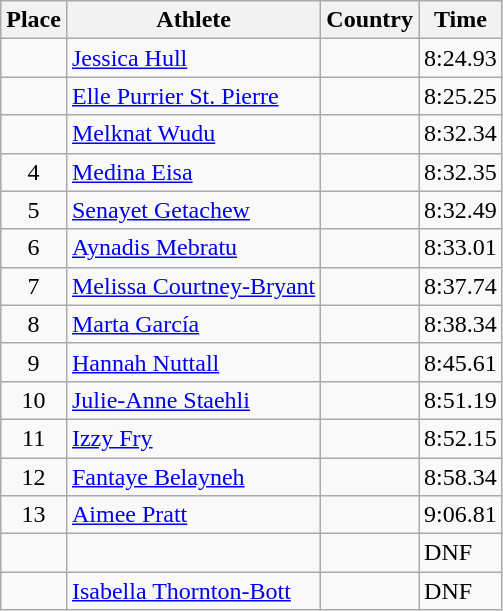<table class="wikitable">
<tr>
<th>Place</th>
<th>Athlete</th>
<th>Country</th>
<th>Time</th>
</tr>
<tr>
<td align=center></td>
<td><a href='#'>Jessica Hull</a></td>
<td></td>
<td>8:24.93</td>
</tr>
<tr>
<td align=center></td>
<td><a href='#'>Elle Purrier St. Pierre</a></td>
<td></td>
<td>8:25.25</td>
</tr>
<tr>
<td align=center></td>
<td><a href='#'>Melknat Wudu</a></td>
<td></td>
<td>8:32.34</td>
</tr>
<tr>
<td align=center>4</td>
<td><a href='#'>Medina Eisa</a></td>
<td></td>
<td>8:32.35</td>
</tr>
<tr>
<td align=center>5</td>
<td><a href='#'>Senayet Getachew</a></td>
<td></td>
<td>8:32.49</td>
</tr>
<tr>
<td align=center>6</td>
<td><a href='#'>Aynadis Mebratu</a></td>
<td></td>
<td>8:33.01</td>
</tr>
<tr>
<td align=center>7</td>
<td><a href='#'>Melissa Courtney-Bryant</a></td>
<td></td>
<td>8:37.74</td>
</tr>
<tr>
<td align=center>8</td>
<td><a href='#'>Marta García</a></td>
<td></td>
<td>8:38.34</td>
</tr>
<tr>
<td align=center>9</td>
<td><a href='#'>Hannah Nuttall</a></td>
<td></td>
<td>8:45.61</td>
</tr>
<tr>
<td align=center>10</td>
<td><a href='#'>Julie-Anne Staehli</a></td>
<td></td>
<td>8:51.19</td>
</tr>
<tr>
<td align=center>11</td>
<td><a href='#'>Izzy Fry</a></td>
<td></td>
<td>8:52.15</td>
</tr>
<tr>
<td align=center>12</td>
<td><a href='#'>Fantaye Belayneh</a></td>
<td></td>
<td>8:58.34</td>
</tr>
<tr>
<td align=center>13</td>
<td><a href='#'>Aimee Pratt</a></td>
<td></td>
<td>9:06.81</td>
</tr>
<tr>
<td align=center></td>
<td></td>
<td></td>
<td>DNF</td>
</tr>
<tr>
<td align=center></td>
<td><a href='#'>Isabella Thornton-Bott</a></td>
<td></td>
<td>DNF</td>
</tr>
</table>
